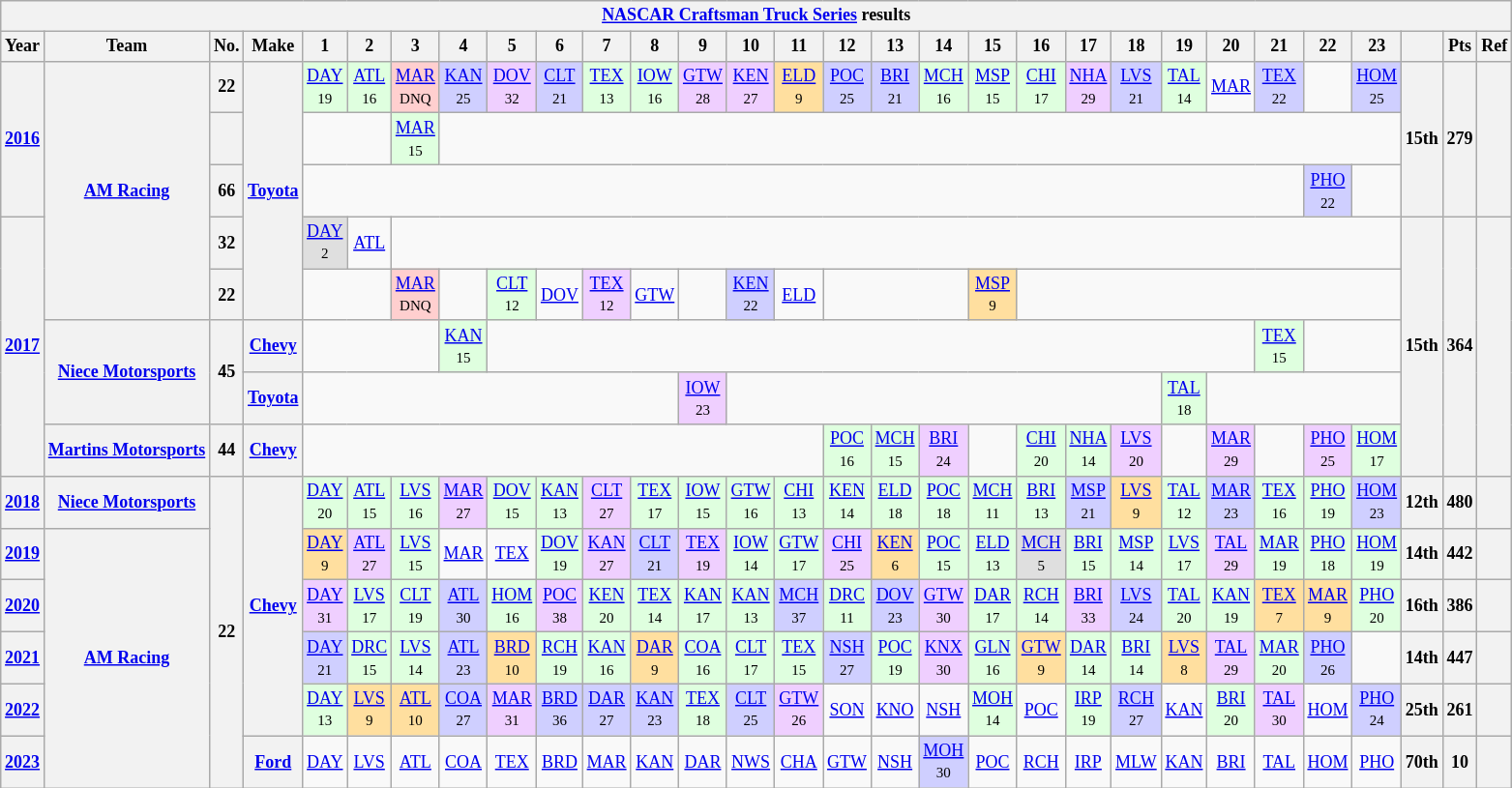<table class="wikitable" style="text-align:center; font-size:75%">
<tr>
<th colspan=45><a href='#'>NASCAR Craftsman Truck Series</a> results</th>
</tr>
<tr>
<th>Year</th>
<th>Team</th>
<th>No.</th>
<th>Make</th>
<th>1</th>
<th>2</th>
<th>3</th>
<th>4</th>
<th>5</th>
<th>6</th>
<th>7</th>
<th>8</th>
<th>9</th>
<th>10</th>
<th>11</th>
<th>12</th>
<th>13</th>
<th>14</th>
<th>15</th>
<th>16</th>
<th>17</th>
<th>18</th>
<th>19</th>
<th>20</th>
<th>21</th>
<th>22</th>
<th>23</th>
<th></th>
<th>Pts</th>
<th>Ref</th>
</tr>
<tr>
<th rowspan=3><a href='#'>2016</a></th>
<th rowspan=5><a href='#'>AM Racing</a></th>
<th>22</th>
<th rowspan=5><a href='#'>Toyota</a></th>
<td style="background:#DFFFDF;"><a href='#'>DAY</a><br><small>19</small></td>
<td style="background:#DFFFDF;"><a href='#'>ATL</a><br><small>16</small></td>
<td style="background:#FFCFCF;"><a href='#'>MAR</a><br><small>DNQ</small></td>
<td style="background:#CFCFFF;"><a href='#'>KAN</a><br><small>25</small></td>
<td style="background:#EFCFFF;"><a href='#'>DOV</a><br><small>32</small></td>
<td style="background:#CFCFFF;"><a href='#'>CLT</a><br><small>21</small></td>
<td style="background:#DFFFDF;"><a href='#'>TEX</a><br><small>13</small></td>
<td style="background:#DFFFDF;"><a href='#'>IOW</a><br><small>16</small></td>
<td style="background:#EFCFFF;"><a href='#'>GTW</a><br><small>28</small></td>
<td style="background:#EFCFFF;"><a href='#'>KEN</a><br><small>27</small></td>
<td style="background:#FFDF9F;"><a href='#'>ELD</a><br><small>9</small></td>
<td style="background:#CFCFFF;"><a href='#'>POC</a><br><small>25</small></td>
<td style="background:#CFCFFF;"><a href='#'>BRI</a><br><small>21</small></td>
<td style="background:#DFFFDF;"><a href='#'>MCH</a><br><small>16</small></td>
<td style="background:#DFFFDF;"><a href='#'>MSP</a><br><small>15</small></td>
<td style="background:#DFFFDF;"><a href='#'>CHI</a><br><small>17</small></td>
<td style="background:#EFCFFF;"><a href='#'>NHA</a><br><small>29</small></td>
<td style="background:#CFCFFF;"><a href='#'>LVS</a><br><small>21</small></td>
<td style="background:#DFFFDF;"><a href='#'>TAL</a><br><small>14</small></td>
<td><a href='#'>MAR</a></td>
<td style="background:#CFCFFF;"><a href='#'>TEX</a><br><small>22</small></td>
<td></td>
<td style="background:#CFCFFF;"><a href='#'>HOM</a><br><small>25</small></td>
<th rowspan=3>15th</th>
<th rowspan=3>279</th>
<th rowspan=3></th>
</tr>
<tr>
<th></th>
<td colspan=2></td>
<td style="background:#DFFFDF;"><a href='#'>MAR</a><br><small>15</small></td>
<td colspan=20></td>
</tr>
<tr>
<th>66</th>
<td colspan=21></td>
<td style="background:#CFCFFF;"><a href='#'>PHO</a><br><small>22</small></td>
<td></td>
</tr>
<tr>
<th rowspan=5><a href='#'>2017</a></th>
<th>32</th>
<td style="background:#DFDFDF;"><a href='#'>DAY</a><br><small>2</small></td>
<td><a href='#'>ATL</a></td>
<td colspan=21></td>
<th rowspan=5>15th</th>
<th rowspan=5>364</th>
<th rowspan=5></th>
</tr>
<tr>
<th>22</th>
<td colspan=2></td>
<td style="background:#FFCFCF;"><a href='#'>MAR</a><br><small>DNQ</small></td>
<td></td>
<td style="background:#DFFFDF;"><a href='#'>CLT</a><br><small>12</small></td>
<td><a href='#'>DOV</a></td>
<td style="background:#EFCFFF;"><a href='#'>TEX</a><br><small>12</small></td>
<td><a href='#'>GTW</a></td>
<td></td>
<td style="background:#CFCFFF;"><a href='#'>KEN</a><br><small>22</small></td>
<td><a href='#'>ELD</a></td>
<td colspan=3></td>
<td style="background:#FFDF9F;"><a href='#'>MSP</a><br><small>9</small></td>
<td colspan=8></td>
</tr>
<tr>
<th rowspan=2><a href='#'>Niece Motorsports</a></th>
<th rowspan=2>45</th>
<th><a href='#'>Chevy</a></th>
<td colspan=3></td>
<td style="background:#DFFFDF;"><a href='#'>KAN</a><br><small>15</small></td>
<td colspan=16></td>
<td style="background:#DFFFDF;"><a href='#'>TEX</a><br><small>15</small></td>
<td colspan=2></td>
</tr>
<tr>
<th><a href='#'>Toyota</a></th>
<td colspan=8></td>
<td style="background:#EFCFFF;"><a href='#'>IOW</a><br><small>23</small></td>
<td colspan=9></td>
<td style="background:#DFFFDF;"><a href='#'>TAL</a><br><small>18</small></td>
<td colspan=4></td>
</tr>
<tr>
<th><a href='#'>Martins Motorsports</a></th>
<th>44</th>
<th><a href='#'>Chevy</a></th>
<td colspan=11></td>
<td style="background:#DFFFDF;"><a href='#'>POC</a><br><small>16</small></td>
<td style="background:#DFFFDF;"><a href='#'>MCH</a><br><small>15</small></td>
<td style="background:#EFCFFF;"><a href='#'>BRI</a><br><small>24</small></td>
<td></td>
<td style="background:#DFFFDF;"><a href='#'>CHI</a><br><small>20</small></td>
<td style="background:#DFFFDF;"><a href='#'>NHA</a><br><small>14</small></td>
<td style="background:#EFCFFF;"><a href='#'>LVS</a><br><small>20</small></td>
<td></td>
<td style="background:#EFCFFF;"><a href='#'>MAR</a><br><small>29</small></td>
<td></td>
<td style="background:#EFCFFF;"><a href='#'>PHO</a><br><small>25</small></td>
<td style="background:#DFFFDF;"><a href='#'>HOM</a><br><small>17</small></td>
</tr>
<tr>
<th><a href='#'>2018</a></th>
<th><a href='#'>Niece Motorsports</a></th>
<th rowspan=6>22</th>
<th rowspan=5><a href='#'>Chevy</a></th>
<td style="background:#DFFFDF;"><a href='#'>DAY</a><br><small>20</small></td>
<td style="background:#DFFFDF;"><a href='#'>ATL</a><br><small>15</small></td>
<td style="background:#DFFFDF;"><a href='#'>LVS</a><br><small>16</small></td>
<td style="background:#EFCFFF;"><a href='#'>MAR</a><br><small>27</small></td>
<td style="background:#DFFFDF;"><a href='#'>DOV</a><br><small>15</small></td>
<td style="background:#DFFFDF;"><a href='#'>KAN</a><br><small>13</small></td>
<td style="background:#EFCFFF;"><a href='#'>CLT</a><br><small>27</small></td>
<td style="background:#DFFFDF;"><a href='#'>TEX</a><br><small>17</small></td>
<td style="background:#DFFFDF;"><a href='#'>IOW</a><br><small>15</small></td>
<td style="background:#DFFFDF;"><a href='#'>GTW</a><br><small>16</small></td>
<td style="background:#DFFFDF;"><a href='#'>CHI</a><br><small>13</small></td>
<td style="background:#DFFFDF;"><a href='#'>KEN</a><br><small>14</small></td>
<td style="background:#DFFFDF;"><a href='#'>ELD</a><br><small>18</small></td>
<td style="background:#DFFFDF;"><a href='#'>POC</a><br><small>18</small></td>
<td style="background:#DFFFDF;"><a href='#'>MCH</a><br><small>11</small></td>
<td style="background:#DFFFDF;"><a href='#'>BRI</a><br><small>13</small></td>
<td style="background:#CFCFFF;"><a href='#'>MSP</a><br><small>21</small></td>
<td style="background:#FFDF9F;"><a href='#'>LVS</a><br><small>9</small></td>
<td style="background:#DFFFDF;"><a href='#'>TAL</a><br><small>12</small></td>
<td style="background:#CFCFFF;"><a href='#'>MAR</a><br><small>23</small></td>
<td style="background:#DFFFDF;"><a href='#'>TEX</a><br><small>16</small></td>
<td style="background:#DFFFDF;"><a href='#'>PHO</a><br><small>19</small></td>
<td style="background:#CFCFFF;"><a href='#'>HOM</a><br><small>23</small></td>
<th>12th</th>
<th>480</th>
<th></th>
</tr>
<tr>
<th><a href='#'>2019</a></th>
<th rowspan=5><a href='#'>AM Racing</a></th>
<td style="background:#FFDF9F;"><a href='#'>DAY</a><br><small>9</small></td>
<td style="background:#EFCFFF;"><a href='#'>ATL</a><br><small>27</small></td>
<td style="background:#DFFFDF;"><a href='#'>LVS</a><br><small>15</small></td>
<td><a href='#'>MAR</a></td>
<td><a href='#'>TEX</a></td>
<td style="background:#DFFFDF;"><a href='#'>DOV</a><br><small>19</small></td>
<td style="background:#EFCFFF;"><a href='#'>KAN</a><br><small>27</small></td>
<td style="background:#CFCFFF;"><a href='#'>CLT</a><br><small>21</small></td>
<td style="background:#EFCFFF;"><a href='#'>TEX</a><br><small>19</small></td>
<td style="background:#DFFFDF;"><a href='#'>IOW</a><br><small>14</small></td>
<td style="background:#DFFFDF;"><a href='#'>GTW</a><br><small>17</small></td>
<td style="background:#EFCFFF;"><a href='#'>CHI</a><br><small>25</small></td>
<td style="background:#FFDF9F;"><a href='#'>KEN</a><br><small>6</small></td>
<td style="background:#DFFFDF;"><a href='#'>POC</a><br><small>15</small></td>
<td style="background:#DFFFDF;"><a href='#'>ELD</a><br><small>13</small></td>
<td style="background:#DFDFDF;"><a href='#'>MCH</a><br><small>5</small></td>
<td style="background:#DFFFDF;"><a href='#'>BRI</a><br><small>15</small></td>
<td style="background:#DFFFDF;"><a href='#'>MSP</a><br><small>14</small></td>
<td style="background:#DFFFDF;"><a href='#'>LVS</a><br><small>17</small></td>
<td style="background:#EFCFFF;"><a href='#'>TAL</a><br><small>29</small></td>
<td style="background:#DFFFDF;"><a href='#'>MAR</a><br><small>19</small></td>
<td style="background:#DFFFDF;"><a href='#'>PHO</a><br><small>18</small></td>
<td style="background:#DFFFDF;"><a href='#'>HOM</a><br><small>19</small></td>
<th>14th</th>
<th>442</th>
<th></th>
</tr>
<tr>
<th><a href='#'>2020</a></th>
<td style="background:#EFCFFF;"><a href='#'>DAY</a><br><small>31</small></td>
<td style="background:#DFFFDF;"><a href='#'>LVS</a><br><small>17</small></td>
<td style="background:#DFFFDF;"><a href='#'>CLT</a><br><small>19</small></td>
<td style="background:#CFCFFF;"><a href='#'>ATL</a><br><small>30</small></td>
<td style="background:#DFFFDF;"><a href='#'>HOM</a><br><small>16</small></td>
<td style="background:#EFCFFF;"><a href='#'>POC</a><br><small>38</small></td>
<td style="background:#DFFFDF;"><a href='#'>KEN</a><br><small>20</small></td>
<td style="background:#DFFFDF;"><a href='#'>TEX</a><br><small>14</small></td>
<td style="background:#DFFFDF;"><a href='#'>KAN</a><br><small>17</small></td>
<td style="background:#DFFFDF;"><a href='#'>KAN</a><br><small>13</small></td>
<td style="background:#CFCFFF;"><a href='#'>MCH</a><br><small>37</small></td>
<td style="background:#DFFFDF;"><a href='#'>DRC</a><br><small>11</small></td>
<td style="background:#CFCFFF;"><a href='#'>DOV</a><br><small>23</small></td>
<td style="background:#EFCFFF;"><a href='#'>GTW</a><br><small>30</small></td>
<td style="background:#DFFFDF;"><a href='#'>DAR</a><br><small>17</small></td>
<td style="background:#DFFFDF;"><a href='#'>RCH</a><br><small>14</small></td>
<td style="background:#EFCFFF;"><a href='#'>BRI</a><br><small>33</small></td>
<td style="background:#CFCFFF;"><a href='#'>LVS</a><br><small>24</small></td>
<td style="background:#DFFFDF;"><a href='#'>TAL</a><br><small>20</small></td>
<td style="background:#DFFFDF;"><a href='#'>KAN</a><br><small>19</small></td>
<td style="background:#FFDF9F;"><a href='#'>TEX</a><br><small>7</small></td>
<td style="background:#FFDF9F;"><a href='#'>MAR</a><br><small>9</small></td>
<td style="background:#DFFFDF;"><a href='#'>PHO</a><br><small>20</small></td>
<th>16th</th>
<th>386</th>
<th></th>
</tr>
<tr>
<th><a href='#'>2021</a></th>
<td style="background:#CFCFFF;"><a href='#'>DAY</a><br><small>21</small></td>
<td style="background:#DFFFDF;"><a href='#'>DRC</a><br><small>15</small></td>
<td style="background:#DFFFDF;"><a href='#'>LVS</a><br><small>14</small></td>
<td style="background:#CFCFFF;"><a href='#'>ATL</a><br><small>23</small></td>
<td style="background:#FFDF9F;"><a href='#'>BRD</a><br><small>10</small></td>
<td style="background:#DFFFDF;"><a href='#'>RCH</a><br><small>19</small></td>
<td style="background:#DFFFDF;"><a href='#'>KAN</a><br><small>16</small></td>
<td style="background:#FFDF9F;"><a href='#'>DAR</a><br><small>9</small></td>
<td style="background:#DFFFDF;"><a href='#'>COA</a><br><small>16</small></td>
<td style="background:#DFFFDF;"><a href='#'>CLT</a><br><small>17</small></td>
<td style="background:#DFFFDF;"><a href='#'>TEX</a><br><small>15</small></td>
<td style="background:#CFCFFF;"><a href='#'>NSH</a><br><small>27</small></td>
<td style="background:#DFFFDF;"><a href='#'>POC</a><br><small>19</small></td>
<td style="background:#EFCFFF;"><a href='#'>KNX</a><br><small>30</small></td>
<td style="background:#DFFFDF;"><a href='#'>GLN</a><br><small>16</small></td>
<td style="background:#FFDF9F;"><a href='#'>GTW</a><br><small>9</small></td>
<td style="background:#DFFFDF;"><a href='#'>DAR</a><br><small>14</small></td>
<td style="background:#DFFFDF;"><a href='#'>BRI</a><br><small>14</small></td>
<td style="background:#FFDF9F;"><a href='#'>LVS</a><br><small>8</small></td>
<td style="background:#EFCFFF;"><a href='#'>TAL</a><br><small>29</small></td>
<td style="background:#DFFFDF;"><a href='#'>MAR</a><br><small>20</small></td>
<td style="background:#CFCFFF;"><a href='#'>PHO</a><br><small>26</small></td>
<td></td>
<th>14th</th>
<th>447</th>
<th></th>
</tr>
<tr>
<th><a href='#'>2022</a></th>
<td style="background:#DFFFDF;"><a href='#'>DAY</a><br><small>13</small></td>
<td style="background:#FFDF9F;"><a href='#'>LVS</a><br><small>9</small></td>
<td style="background:#FFDF9F;"><a href='#'>ATL</a><br><small>10</small></td>
<td style="background:#CFCFFF;"><a href='#'>COA</a><br><small>27</small></td>
<td style="background:#EFCFFF;"><a href='#'>MAR</a><br><small>31</small></td>
<td style="background:#CFCFFF;"><a href='#'>BRD</a><br><small>36</small></td>
<td style="background:#CFCFFF;"><a href='#'>DAR</a><br><small>27</small></td>
<td style="background:#CFCFFF;"><a href='#'>KAN</a><br><small>23</small></td>
<td style="background:#DFFFDF;"><a href='#'>TEX</a><br><small>18</small></td>
<td style="background:#CFCFFF;"><a href='#'>CLT</a><br><small>25</small></td>
<td style="background:#EFCFFF;"><a href='#'>GTW</a><br><small>26</small></td>
<td><a href='#'>SON</a></td>
<td><a href='#'>KNO</a></td>
<td><a href='#'>NSH</a></td>
<td style="background:#DFFFDF;"><a href='#'>MOH</a><br><small>14</small></td>
<td><a href='#'>POC</a></td>
<td style="background:#DFFFDF;"><a href='#'>IRP</a><br><small>19</small></td>
<td style="background:#CFCFFF;"><a href='#'>RCH</a><br><small>27</small></td>
<td><a href='#'>KAN</a></td>
<td style="background:#DFFFDF;"><a href='#'>BRI</a><br><small>20</small></td>
<td style="background:#EFCFFF;"><a href='#'>TAL</a><br><small>30</small></td>
<td><a href='#'>HOM</a></td>
<td style="background:#CFCFFF;"><a href='#'>PHO</a><br><small>24</small></td>
<th>25th</th>
<th>261</th>
<th></th>
</tr>
<tr>
<th><a href='#'>2023</a></th>
<th><a href='#'>Ford</a></th>
<td><a href='#'>DAY</a></td>
<td><a href='#'>LVS</a></td>
<td><a href='#'>ATL</a></td>
<td><a href='#'>COA</a></td>
<td><a href='#'>TEX</a></td>
<td><a href='#'>BRD</a></td>
<td><a href='#'>MAR</a></td>
<td><a href='#'>KAN</a></td>
<td><a href='#'>DAR</a></td>
<td><a href='#'>NWS</a></td>
<td><a href='#'>CHA</a></td>
<td><a href='#'>GTW</a></td>
<td><a href='#'>NSH</a></td>
<td style="background:#CFCFFF;"><a href='#'>MOH</a><br><small>30</small></td>
<td><a href='#'>POC</a></td>
<td><a href='#'>RCH</a></td>
<td><a href='#'>IRP</a></td>
<td><a href='#'>MLW</a></td>
<td><a href='#'>KAN</a></td>
<td><a href='#'>BRI</a></td>
<td><a href='#'>TAL</a></td>
<td><a href='#'>HOM</a></td>
<td><a href='#'>PHO</a></td>
<th>70th</th>
<th>10</th>
<th></th>
</tr>
</table>
